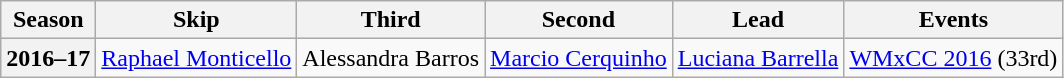<table class="wikitable">
<tr>
<th scope="col">Season</th>
<th scope="col">Skip</th>
<th scope="col">Third</th>
<th scope="col">Second</th>
<th scope="col">Lead</th>
<th scope="col">Events</th>
</tr>
<tr>
<th scope="row">2016–17</th>
<td><a href='#'>Raphael Monticello</a></td>
<td>Alessandra Barros</td>
<td><a href='#'>Marcio Cerquinho</a></td>
<td><a href='#'>Luciana Barrella</a></td>
<td><a href='#'>WMxCC 2016</a> (33rd)</td>
</tr>
</table>
